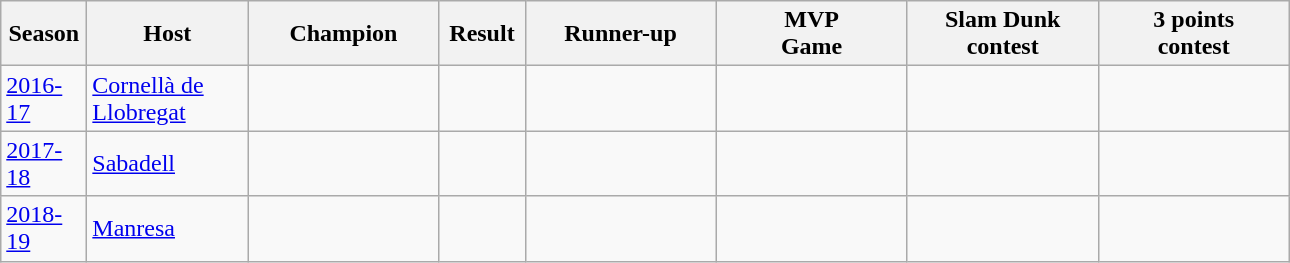<table class="wikitable">
<tr>
<th width=50>Season</th>
<th width=100>Host</th>
<th width=120>Champion</th>
<th width=50>Result</th>
<th width=120>Runner-up</th>
<th width=120>MVP<br>Game</th>
<th width=120>Slam Dunk<br>contest</th>
<th width=120>3 points<br>contest</th>
</tr>
<tr>
<td><a href='#'>2016-17</a></td>
<td><a href='#'>Cornellà de Llobregat</a></td>
<td></td>
<td></td>
<td></td>
<td></td>
<td></td>
<td></td>
</tr>
<tr>
<td><a href='#'>2017-18</a></td>
<td><a href='#'>Sabadell</a></td>
<td></td>
<td></td>
<td></td>
<td></td>
<td></td>
<td></td>
</tr>
<tr>
<td><a href='#'>2018-19</a></td>
<td><a href='#'>Manresa</a></td>
<td></td>
<td></td>
<td></td>
<td></td>
<td></td>
<td></td>
</tr>
</table>
